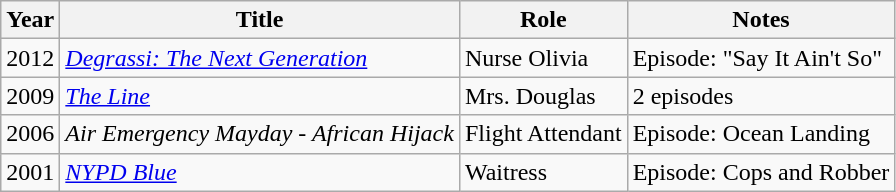<table class="wikitable sortable">
<tr>
<th>Year</th>
<th>Title</th>
<th>Role</th>
<th>Notes</th>
</tr>
<tr>
<td>2012</td>
<td><em><a href='#'>Degrassi: The Next Generation</a></em></td>
<td>Nurse Olivia</td>
<td>Episode: "Say It Ain't So"</td>
</tr>
<tr>
<td>2009</td>
<td><a href='#'><em>The Line</em></a></td>
<td>Mrs. Douglas</td>
<td>2 episodes</td>
</tr>
<tr>
<td>2006</td>
<td><em>Air Emergency Mayday - African Hijack</em></td>
<td>Flight Attendant</td>
<td>Episode: Ocean Landing</td>
</tr>
<tr>
<td>2001</td>
<td><em><a href='#'>NYPD Blue</a></em></td>
<td>Waitress</td>
<td>Episode: Cops and Robber</td>
</tr>
</table>
